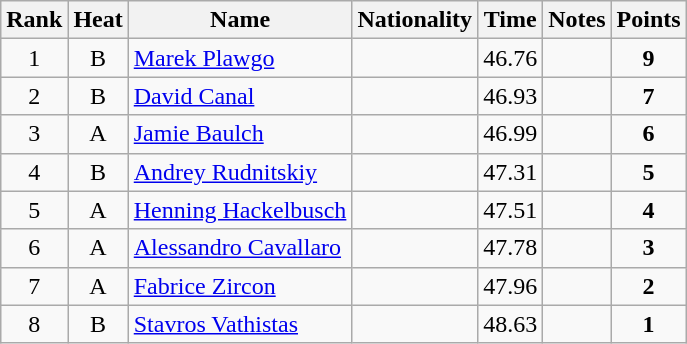<table class="wikitable sortable" style="text-align:center">
<tr>
<th>Rank</th>
<th>Heat</th>
<th>Name</th>
<th>Nationality</th>
<th>Time</th>
<th>Notes</th>
<th>Points</th>
</tr>
<tr>
<td>1</td>
<td>B</td>
<td align=left><a href='#'>Marek Plawgo</a></td>
<td align=left></td>
<td>46.76</td>
<td></td>
<td><strong>9</strong></td>
</tr>
<tr>
<td>2</td>
<td>B</td>
<td align=left><a href='#'>David Canal</a></td>
<td align=left></td>
<td>46.93</td>
<td></td>
<td><strong>7</strong></td>
</tr>
<tr>
<td>3</td>
<td>A</td>
<td align=left><a href='#'>Jamie Baulch</a></td>
<td align=left></td>
<td>46.99</td>
<td></td>
<td><strong>6</strong></td>
</tr>
<tr>
<td>4</td>
<td>B</td>
<td align=left><a href='#'>Andrey Rudnitskiy</a></td>
<td align=left></td>
<td>47.31</td>
<td></td>
<td><strong>5</strong></td>
</tr>
<tr>
<td>5</td>
<td>A</td>
<td align=left><a href='#'>Henning Hackelbusch</a></td>
<td align=left></td>
<td>47.51</td>
<td></td>
<td><strong>4</strong></td>
</tr>
<tr>
<td>6</td>
<td>A</td>
<td align=left><a href='#'>Alessandro Cavallaro</a></td>
<td align=left></td>
<td>47.78</td>
<td></td>
<td><strong>3</strong></td>
</tr>
<tr>
<td>7</td>
<td>A</td>
<td align=left><a href='#'>Fabrice Zircon</a></td>
<td align=left></td>
<td>47.96</td>
<td></td>
<td><strong>2</strong></td>
</tr>
<tr>
<td>8</td>
<td>B</td>
<td align=left><a href='#'>Stavros Vathistas</a></td>
<td align=left></td>
<td>48.63</td>
<td></td>
<td><strong>1</strong></td>
</tr>
</table>
